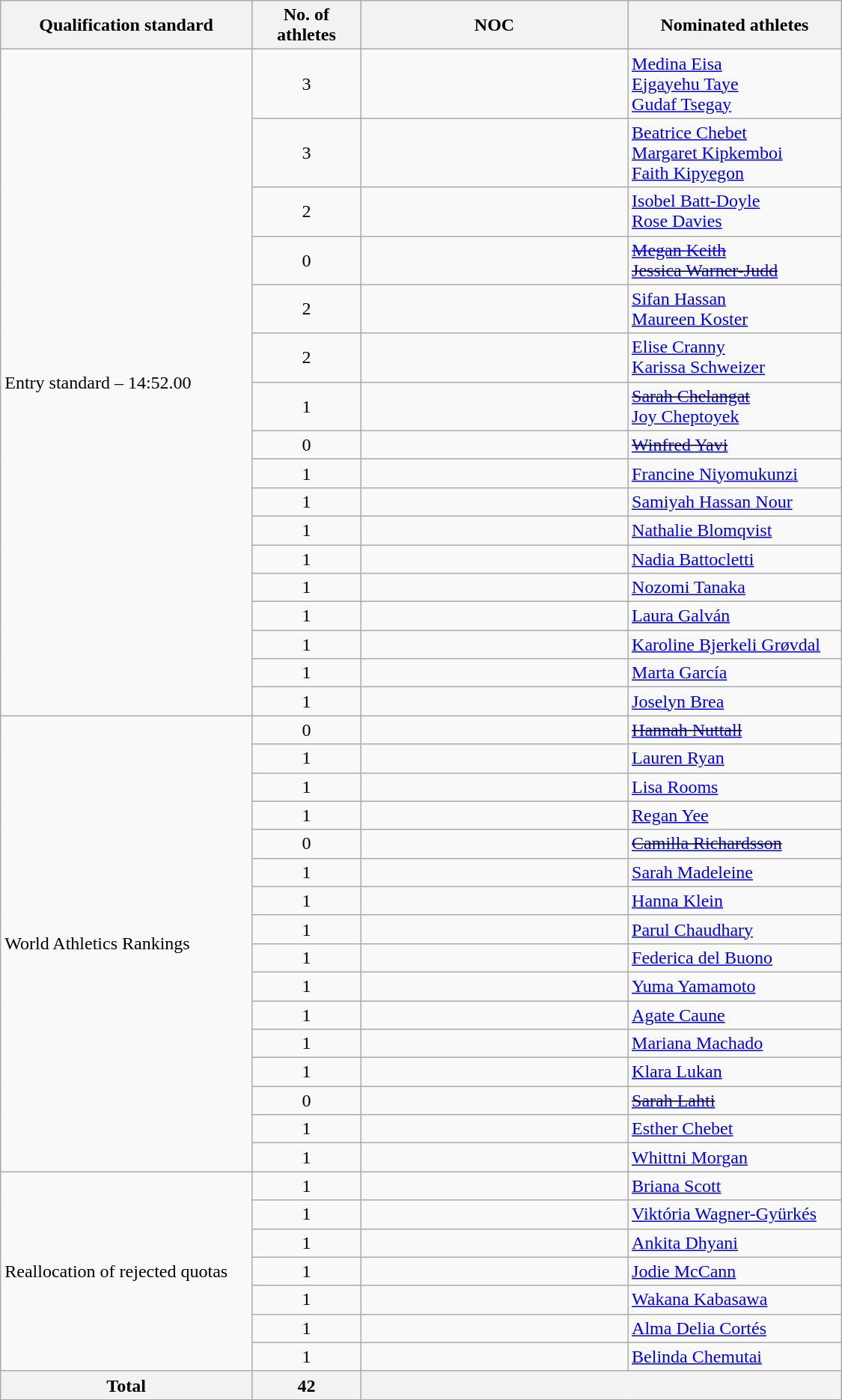<table class="wikitable sortable" style="text-align:left; width:750px;">
<tr>
<th>Qualification standard</th>
<th width=90>No. of athletes</th>
<th width=230>NOC</th>
<th>Nominated athletes</th>
</tr>
<tr>
<td rowspan=17>Entry standard – 14:52.00</td>
<td align=center>3</td>
<td></td>
<td><a href='#'>Medina Eisa</a><br><a href='#'>Ejgayehu Taye</a><br><a href='#'>Gudaf Tsegay</a></td>
</tr>
<tr>
<td align=center>3</td>
<td></td>
<td><a href='#'>Beatrice Chebet</a><br><a href='#'>Margaret Kipkemboi</a><br><a href='#'>Faith Kipyegon</a></td>
</tr>
<tr>
<td align=center>2</td>
<td></td>
<td><a href='#'>Isobel Batt-Doyle</a><br><a href='#'>Rose Davies</a></td>
</tr>
<tr>
<td align=center>0</td>
<td><s></s></td>
<td><a href='#'><s>Megan Keith</s></a><br><s><a href='#'>Jessica Warner-Judd</a></s></td>
</tr>
<tr>
<td align=center>2</td>
<td></td>
<td><a href='#'>Sifan Hassan</a><br><a href='#'>Maureen Koster</a></td>
</tr>
<tr>
<td align=center>2</td>
<td></td>
<td><a href='#'>Elise Cranny</a><br><a href='#'>Karissa Schweizer</a></td>
</tr>
<tr>
<td align=center>1</td>
<td></td>
<td><s><a href='#'>Sarah Chelangat</a></s><br><a href='#'>Joy Cheptoyek</a></td>
</tr>
<tr>
<td align=center>0</td>
<td><s></s></td>
<td><s><a href='#'>Winfred Yavi</a></s></td>
</tr>
<tr>
<td align=center>1</td>
<td></td>
<td><a href='#'>Francine Niyomukunzi</a></td>
</tr>
<tr>
<td align=center>1</td>
<td></td>
<td><a href='#'>Samiyah Hassan Nour</a></td>
</tr>
<tr>
<td align=center>1</td>
<td></td>
<td><a href='#'>Nathalie Blomqvist</a></td>
</tr>
<tr>
<td align=center>1</td>
<td></td>
<td><a href='#'>Nadia Battocletti</a></td>
</tr>
<tr>
<td align=center>1</td>
<td></td>
<td><a href='#'>Nozomi Tanaka</a></td>
</tr>
<tr>
<td align=center>1</td>
<td></td>
<td><a href='#'>Laura Galván</a></td>
</tr>
<tr>
<td align=center>1</td>
<td></td>
<td><a href='#'>Karoline Bjerkeli Grøvdal</a></td>
</tr>
<tr>
<td align=center>1</td>
<td></td>
<td><a href='#'>Marta García</a></td>
</tr>
<tr>
<td align=center>1</td>
<td></td>
<td><a href='#'>Joselyn Brea</a></td>
</tr>
<tr>
<td rowspan =16>World Athletics Rankings</td>
<td align=center>0</td>
<td><s></s></td>
<td><s><a href='#'>Hannah Nuttall</a></s></td>
</tr>
<tr>
<td align=center>1</td>
<td></td>
<td><a href='#'>Lauren Ryan</a></td>
</tr>
<tr>
<td align=center>1</td>
<td></td>
<td><a href='#'>Lisa Rooms</a></td>
</tr>
<tr>
<td align=center>1</td>
<td></td>
<td><a href='#'>Regan Yee</a></td>
</tr>
<tr>
<td align=center>0</td>
<td><s></s></td>
<td><s><a href='#'>Camilla Richardsson</a></s></td>
</tr>
<tr>
<td align=center>1</td>
<td></td>
<td><a href='#'>Sarah Madeleine</a></td>
</tr>
<tr>
<td align=center>1</td>
<td></td>
<td><a href='#'>Hanna Klein</a></td>
</tr>
<tr>
<td align=center>1</td>
<td></td>
<td><a href='#'>Parul Chaudhary</a></td>
</tr>
<tr>
<td align=center>1</td>
<td></td>
<td><a href='#'>Federica del Buono</a></td>
</tr>
<tr>
<td align=center>1</td>
<td></td>
<td><a href='#'>Yuma Yamamoto</a></td>
</tr>
<tr>
<td align=center>1</td>
<td></td>
<td><a href='#'>Agate Caune</a></td>
</tr>
<tr>
<td align=center>1</td>
<td></td>
<td><a href='#'>Mariana Machado</a></td>
</tr>
<tr>
<td align=center>1</td>
<td></td>
<td><a href='#'>Klara Lukan</a></td>
</tr>
<tr>
<td align=center>0</td>
<td></td>
<td><s><a href='#'>Sarah Lahti</a></s></td>
</tr>
<tr>
<td align=center>1</td>
<td></td>
<td><a href='#'>Esther Chebet</a></td>
</tr>
<tr>
<td align=center>1</td>
<td></td>
<td><a href='#'>Whittni Morgan</a></td>
</tr>
<tr>
<td rowspan =7>Reallocation of rejected quotas</td>
<td align=center>1</td>
<td></td>
<td><a href='#'>Briana Scott</a></td>
</tr>
<tr>
<td align=center>1</td>
<td></td>
<td><a href='#'>Viktória Wagner-Gyürkés</a></td>
</tr>
<tr>
<td align=center>1</td>
<td></td>
<td><a href='#'>Ankita Dhyani</a></td>
</tr>
<tr>
<td align=center>1</td>
<td></td>
<td><a href='#'>Jodie McCann</a></td>
</tr>
<tr>
<td align=center>1</td>
<td></td>
<td><a href='#'>Wakana Kabasawa</a></td>
</tr>
<tr>
<td align=center>1</td>
<td></td>
<td><a href='#'>Alma Delia Cortés</a></td>
</tr>
<tr>
<td align=center>1</td>
<td></td>
<td><a href='#'>Belinda Chemutai</a></td>
</tr>
<tr>
<th>Total</th>
<th>42</th>
<th colspan=2></th>
</tr>
</table>
